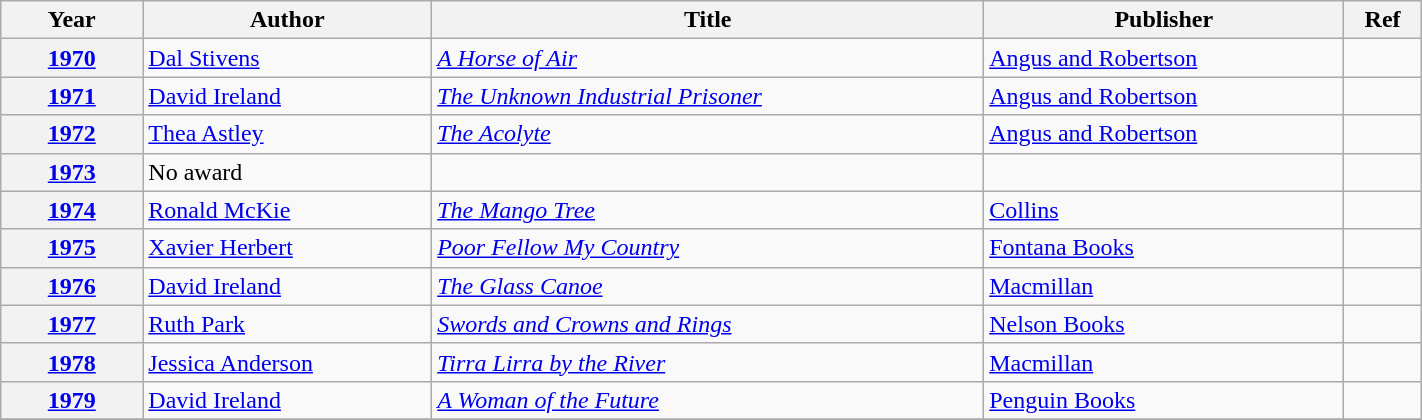<table class="wikitable sortable" width="75%">
<tr>
<th scope="col" width="10%">Year</th>
<th scope="col">Author</th>
<th scope="col">Title</th>
<th scope="col">Publisher</th>
<th>Ref</th>
</tr>
<tr>
<th scope="row"><a href='#'>1970</a></th>
<td><a href='#'>Dal Stivens</a></td>
<td><em><a href='#'>A Horse of Air</a></em></td>
<td><a href='#'>Angus and Robertson</a></td>
<td></td>
</tr>
<tr>
<th scope="row"><a href='#'>1971</a></th>
<td><a href='#'>David Ireland</a></td>
<td><em><a href='#'>The Unknown Industrial Prisoner</a></em></td>
<td><a href='#'>Angus and Robertson</a></td>
<td></td>
</tr>
<tr>
<th scope="row"><a href='#'>1972</a></th>
<td><a href='#'>Thea Astley</a></td>
<td><em><a href='#'>The Acolyte</a></em></td>
<td><a href='#'>Angus and Robertson</a></td>
<td></td>
</tr>
<tr>
<th scope="row"><a href='#'>1973</a></th>
<td>No award</td>
<td></td>
<td></td>
<td></td>
</tr>
<tr>
<th scope="row"><a href='#'>1974</a></th>
<td><a href='#'>Ronald McKie</a></td>
<td><em><a href='#'>The Mango Tree</a></em></td>
<td><a href='#'>Collins</a></td>
<td></td>
</tr>
<tr>
<th scope="row"><a href='#'>1975</a></th>
<td><a href='#'>Xavier Herbert</a></td>
<td><em><a href='#'>Poor Fellow My Country</a></em></td>
<td><a href='#'>Fontana Books</a></td>
<td></td>
</tr>
<tr>
<th scope="row"><a href='#'>1976</a></th>
<td><a href='#'>David Ireland</a></td>
<td><em><a href='#'>The Glass Canoe</a></em></td>
<td><a href='#'>Macmillan</a></td>
<td></td>
</tr>
<tr>
<th scope="row"><a href='#'>1977</a></th>
<td><a href='#'>Ruth Park</a></td>
<td><em><a href='#'>Swords and Crowns and Rings</a></em></td>
<td><a href='#'>Nelson Books</a></td>
<td></td>
</tr>
<tr>
<th scope="row"><a href='#'>1978</a></th>
<td><a href='#'>Jessica Anderson</a></td>
<td><em><a href='#'>Tirra Lirra by the River</a></em></td>
<td><a href='#'>Macmillan</a></td>
<td></td>
</tr>
<tr>
<th scope="row"><a href='#'>1979</a></th>
<td><a href='#'>David Ireland</a></td>
<td><em><a href='#'>A Woman of the Future</a></em></td>
<td><a href='#'>Penguin Books</a></td>
<td></td>
</tr>
<tr>
</tr>
</table>
